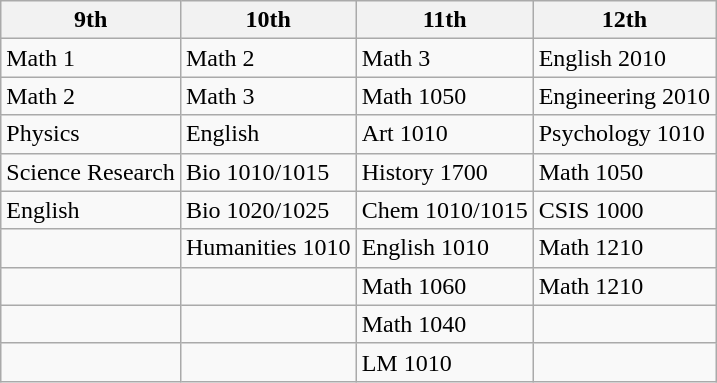<table class="wikitable" border="1">
<tr>
<th>9th</th>
<th>10th</th>
<th>11th</th>
<th>12th</th>
</tr>
<tr>
<td>Math 1</td>
<td>Math 2</td>
<td>Math 3</td>
<td>English 2010</td>
</tr>
<tr>
<td>Math 2</td>
<td>Math 3</td>
<td>Math 1050</td>
<td>Engineering 2010</td>
</tr>
<tr>
<td>Physics</td>
<td>English</td>
<td>Art 1010</td>
<td>Psychology 1010</td>
</tr>
<tr>
<td>Science Research</td>
<td>Bio 1010/1015</td>
<td>History 1700</td>
<td>Math 1050</td>
</tr>
<tr>
<td>English</td>
<td>Bio 1020/1025</td>
<td>Chem 1010/1015</td>
<td>CSIS 1000</td>
</tr>
<tr>
<td></td>
<td>Humanities 1010</td>
<td>English 1010</td>
<td>Math 1210</td>
</tr>
<tr>
<td></td>
<td></td>
<td>Math 1060</td>
<td>Math 1210</td>
</tr>
<tr>
<td></td>
<td></td>
<td>Math 1040</td>
<td></td>
</tr>
<tr>
<td></td>
<td></td>
<td>LM 1010</td>
<td></td>
</tr>
</table>
